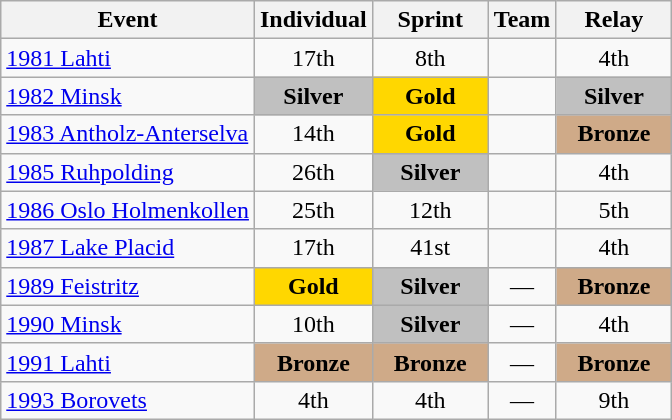<table class="wikitable" style="text-align: center;">
<tr ">
<th>Event</th>
<th style="width:70px;">Individual</th>
<th style="width:70px;">Sprint</th>
<th>Team</th>
<th style="width:70px;">Relay</th>
</tr>
<tr>
<td align=left> <a href='#'>1981 Lahti</a></td>
<td>17th</td>
<td>8th</td>
<td></td>
<td>4th</td>
</tr>
<tr>
<td align=left> <a href='#'>1982 Minsk</a></td>
<td style="background:silver;"><strong>Silver</strong></td>
<td style="background:gold;"><strong>Gold</strong></td>
<td></td>
<td style="background:silver;"><strong>Silver</strong></td>
</tr>
<tr>
<td align=left> <a href='#'>1983 Antholz-Anterselva</a></td>
<td>14th</td>
<td style="background:gold;"><strong>Gold</strong></td>
<td></td>
<td style="background:#cfaa88;"><strong>Bronze</strong></td>
</tr>
<tr>
<td align=left> <a href='#'>1985 Ruhpolding</a></td>
<td>26th</td>
<td style="background:silver;"><strong>Silver</strong></td>
<td></td>
<td>4th</td>
</tr>
<tr>
<td align=left> <a href='#'>1986 Oslo Holmenkollen</a></td>
<td>25th</td>
<td>12th</td>
<td></td>
<td>5th</td>
</tr>
<tr>
<td align=left> <a href='#'>1987 Lake Placid</a></td>
<td>17th</td>
<td>41st</td>
<td></td>
<td>4th</td>
</tr>
<tr>
<td align=left> <a href='#'>1989 Feistritz</a></td>
<td style="background:gold;"><strong>Gold</strong></td>
<td style="background:silver;"><strong>Silver</strong></td>
<td>—</td>
<td style="background:#cfaa88;"><strong>Bronze</strong></td>
</tr>
<tr>
<td align=left> <a href='#'>1990 Minsk</a></td>
<td>10th</td>
<td style="background:silver;"><strong>Silver</strong></td>
<td>—</td>
<td>4th</td>
</tr>
<tr>
<td align=left> <a href='#'>1991 Lahti</a></td>
<td style="background:#cfaa88;"><strong>Bronze</strong></td>
<td style="background:#cfaa88;"><strong>Bronze</strong></td>
<td>—</td>
<td style="background:#cfaa88;"><strong>Bronze</strong></td>
</tr>
<tr>
<td align=left> <a href='#'>1993 Borovets</a></td>
<td>4th</td>
<td>4th</td>
<td>—</td>
<td>9th</td>
</tr>
</table>
